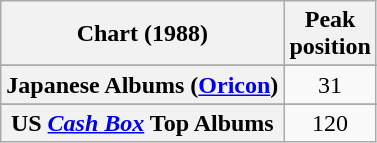<table class="wikitable sortable plainrowheaders">
<tr>
<th scope="col">Chart (1988)</th>
<th scope="col">Peak<br>position</th>
</tr>
<tr>
</tr>
<tr>
</tr>
<tr>
</tr>
<tr>
<th scope="row">Japanese Albums (<a href='#'>Oricon</a>)</th>
<td align="center">31</td>
</tr>
<tr>
</tr>
<tr>
<th scope="row">US <em><a href='#'>Cash Box</a></em> Top Albums</th>
<td align="center">120</td>
</tr>
</table>
